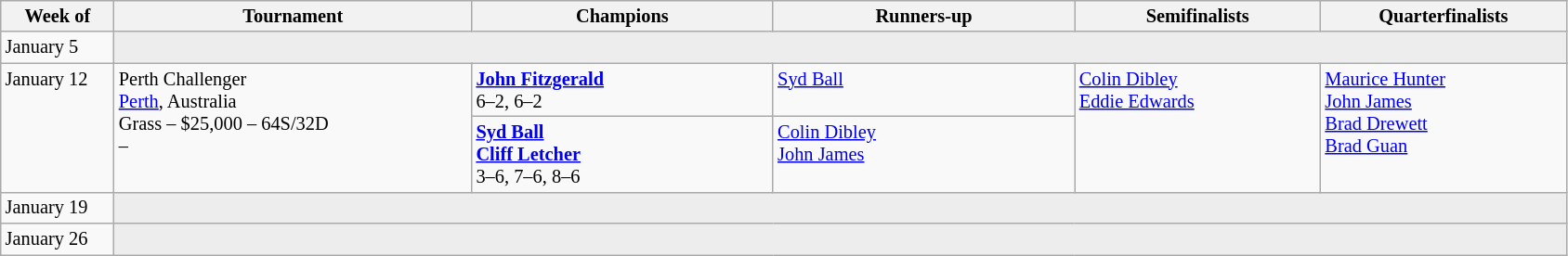<table class="wikitable" style="font-size:85%;">
<tr>
<th width="75">Week of</th>
<th width="250">Tournament</th>
<th width="210">Champions</th>
<th width="210">Runners-up</th>
<th width="170">Semifinalists</th>
<th width="170">Quarterfinalists</th>
</tr>
<tr valign="top">
<td rowspan="1">January 5</td>
<td colspan="5" bgcolor="#ededed"></td>
</tr>
<tr valign="top">
<td rowspan="2">January 12</td>
<td rowspan="2">Perth Challenger<br><a href='#'>Perth</a>, Australia<br>Grass – $25,000 – 64S/32D<br>  – </td>
<td> <strong><a href='#'>John Fitzgerald</a></strong> <br>6–2, 6–2</td>
<td> <a href='#'>Syd Ball</a></td>
<td rowspan="2"> <a href='#'>Colin Dibley</a> <br>  <a href='#'>Eddie Edwards</a></td>
<td rowspan="2"> <a href='#'>Maurice Hunter</a> <br> <a href='#'>John James</a> <br> <a href='#'>Brad Drewett</a> <br>  <a href='#'>Brad Guan</a></td>
</tr>
<tr valign="top">
<td> <strong><a href='#'>Syd Ball</a></strong> <br> <strong><a href='#'>Cliff Letcher</a></strong><br>3–6, 7–6, 8–6</td>
<td> <a href='#'>Colin Dibley</a><br>  <a href='#'>John James</a></td>
</tr>
<tr valign="top">
<td rowspan="1">January 19</td>
<td colspan="5" bgcolor="#ededed"></td>
</tr>
<tr valign="top">
<td rowspan="1">January 26</td>
<td colspan="5" bgcolor="#ededed"></td>
</tr>
</table>
